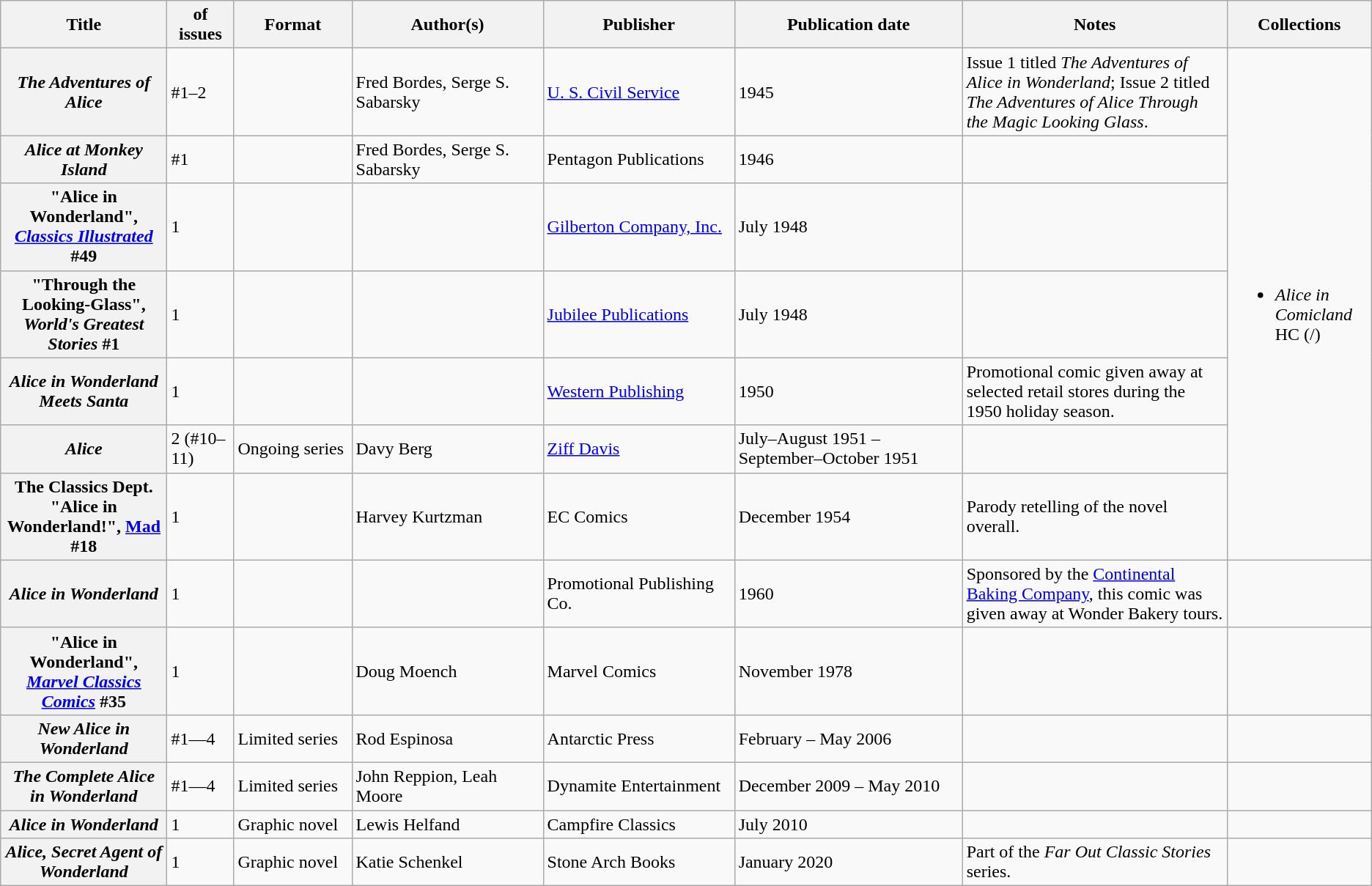<table class="wikitable">
<tr>
<th>Title</th>
<th style="width:40pt"> of issues</th>
<th style="width:75pt">Format</th>
<th style="width:125pt">Author(s)</th>
<th style="width:125pt">Publisher</th>
<th style="width:150pt">Publication date</th>
<th style="width:175pt">Notes</th>
<th>Collections</th>
</tr>
<tr>
<th><em>The Adventures of Alice</em></th>
<td>#1–2</td>
<td></td>
<td>Fred Bordes, Serge S. Sabarsky</td>
<td><a href='#'>U. S. Civil Service</a></td>
<td>1945</td>
<td>Issue 1 titled <em>The Adventures of Alice in Wonderland</em>; Issue 2 titled <em>The Adventures of Alice Through the Magic Looking Glass</em>.</td>
<td rowspan="7"><br><ul><li><em>Alice in Comicland</em> HC (/)</li></ul></td>
</tr>
<tr>
<th><em>Alice at Monkey Island</em></th>
<td>#1</td>
<td></td>
<td>Fred Bordes, Serge S. Sabarsky</td>
<td>Pentagon Publications</td>
<td>1946</td>
<td></td>
</tr>
<tr>
<th>"Alice in Wonderland", <em><a href='#'>Classics Illustrated</a></em> #49</th>
<td>1</td>
<td></td>
<td></td>
<td><a href='#'>Gilberton Company, Inc.</a></td>
<td>July 1948</td>
<td></td>
</tr>
<tr>
<th>"Through the Looking-Glass", <em>World's Greatest Stories</em> #1</th>
<td>1</td>
<td></td>
<td></td>
<td><a href='#'>Jubilee Publications</a></td>
<td>July 1948</td>
<td></td>
</tr>
<tr>
<th><em>Alice in Wonderland Meets Santa</em></th>
<td>1</td>
<td></td>
<td></td>
<td><a href='#'>Western Publishing</a></td>
<td>1950</td>
<td>Promotional comic given away at selected retail stores during the 1950 holiday season.</td>
</tr>
<tr>
<th><em>Alice</em></th>
<td>2 (#10–11)</td>
<td>Ongoing series</td>
<td>Davy Berg</td>
<td><a href='#'>Ziff Davis</a></td>
<td>July–August 1951 – September–October 1951</td>
<td></td>
</tr>
<tr>
<th>The Classics Dept. "Alice in Wonderland!", <a href='#'>Mad</a> #18</th>
<td>1</td>
<td></td>
<td>Harvey Kurtzman</td>
<td>EC Comics</td>
<td>December 1954</td>
<td>Parody retelling of the novel overall.</td>
</tr>
<tr>
<th><em>Alice in Wonderland <br> </em></th>
<td>1</td>
<td></td>
<td></td>
<td>Promotional Publishing Co.</td>
<td>1960</td>
<td>Sponsored by the <a href='#'>Continental Baking Company</a>, this comic was given away at Wonder Bakery tours.</td>
<td></td>
</tr>
<tr>
<th>"Alice in Wonderland", <em><a href='#'>Marvel Classics Comics</a></em> #35</th>
<td>1</td>
<td></td>
<td>Doug Moench</td>
<td>Marvel Comics</td>
<td>November 1978</td>
<td></td>
<td></td>
</tr>
<tr>
<th><em>New Alice in Wonderland</em></th>
<td>#1—4</td>
<td>Limited series</td>
<td>Rod Espinosa</td>
<td>Antarctic Press</td>
<td>February – May 2006</td>
<td></td>
<td></td>
</tr>
<tr>
<th><em>The Complete Alice in Wonderland</em></th>
<td>#1—4</td>
<td>Limited series</td>
<td>John Reppion, Leah Moore</td>
<td>Dynamite Entertainment</td>
<td>December 2009 – May 2010</td>
<td></td>
<td></td>
</tr>
<tr>
<th><em>Alice in Wonderland</em></th>
<td>1</td>
<td>Graphic novel</td>
<td>Lewis Helfand</td>
<td>Campfire Classics</td>
<td>July 2010</td>
<td></td>
<td></td>
</tr>
<tr>
<th><em>Alice, Secret Agent of Wonderland</em></th>
<td>1</td>
<td>Graphic novel</td>
<td>Katie Schenkel</td>
<td>Stone Arch Books</td>
<td>January 2020</td>
<td>Part of the <em>Far Out Classic Stories</em> series.</td>
<td></td>
</tr>
</table>
